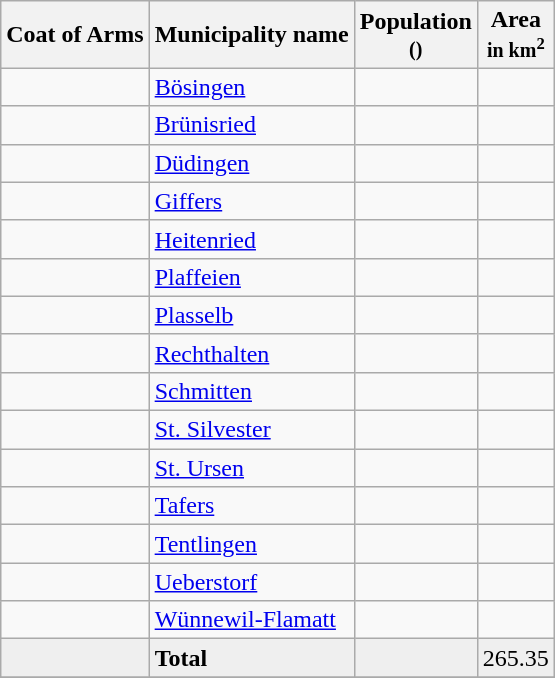<table class="wikitable sortable zebra">
<tr>
<th>Coat of Arms</th>
<th>Municipality name</th>
<th>Population <br><small>()</small></th>
<th>Area<br><small>in km<sup>2</sup> </small></th>
</tr>
<tr>
<td align="center"></td>
<td align="left"><a href='#'>Bösingen</a></td>
<td align="center"></td>
<td align="center"></td>
</tr>
<tr>
<td align="center"></td>
<td align= "left"><a href='#'>Brünisried</a></td>
<td align="center"></td>
<td align="center"></td>
</tr>
<tr>
<td align="center"></td>
<td align="left"><a href='#'>Düdingen</a></td>
<td align="center"></td>
<td align="center"></td>
</tr>
<tr>
<td align="center"></td>
<td align="left"><a href='#'>Giffers</a></td>
<td align="center"></td>
<td align="center"></td>
</tr>
<tr>
<td align="center"></td>
<td align="left"><a href='#'>Heitenried</a></td>
<td align="center"></td>
<td align="center"></td>
</tr>
<tr>
<td align="center"></td>
<td align="left"><a href='#'>Plaffeien</a></td>
<td align="center"></td>
<td align="center"></td>
</tr>
<tr>
<td align="center"></td>
<td align="left"><a href='#'>Plasselb</a></td>
<td align="center"></td>
<td align="center"></td>
</tr>
<tr>
<td align="center"></td>
<td align="left"><a href='#'>Rechthalten</a></td>
<td align="center"></td>
<td align="center"></td>
</tr>
<tr>
<td align="center"></td>
<td align="left"><a href='#'>Schmitten</a></td>
<td align="center"></td>
<td align="center"></td>
</tr>
<tr>
<td align="center"></td>
<td align="left"><a href='#'>St. Silvester</a></td>
<td align="center"></td>
<td align="center"></td>
</tr>
<tr>
<td align="center"></td>
<td align="left"><a href='#'>St. Ursen</a></td>
<td align="center"></td>
<td align="center"></td>
</tr>
<tr>
<td align="center"></td>
<td align="left"><a href='#'>Tafers</a></td>
<td align="center"></td>
<td align="center"></td>
</tr>
<tr>
<td align="center"></td>
<td align="left"><a href='#'>Tentlingen</a></td>
<td align="center"></td>
<td align="center"></td>
</tr>
<tr>
<td align="center"></td>
<td align="left"><a href='#'>Ueberstorf</a></td>
<td align="center"></td>
<td align="center"></td>
</tr>
<tr>
<td align="center"></td>
<td align="left"><a href='#'>Wünnewil-Flamatt</a></td>
<td align="center"></td>
<td align="center"></td>
</tr>
<tr style="background-color:#EFEFEF;">
<td align="center"></td>
<td align="left"><strong>Total</strong></td>
<td align="center"></td>
<td align="center">265.35</td>
</tr>
<tr>
</tr>
</table>
